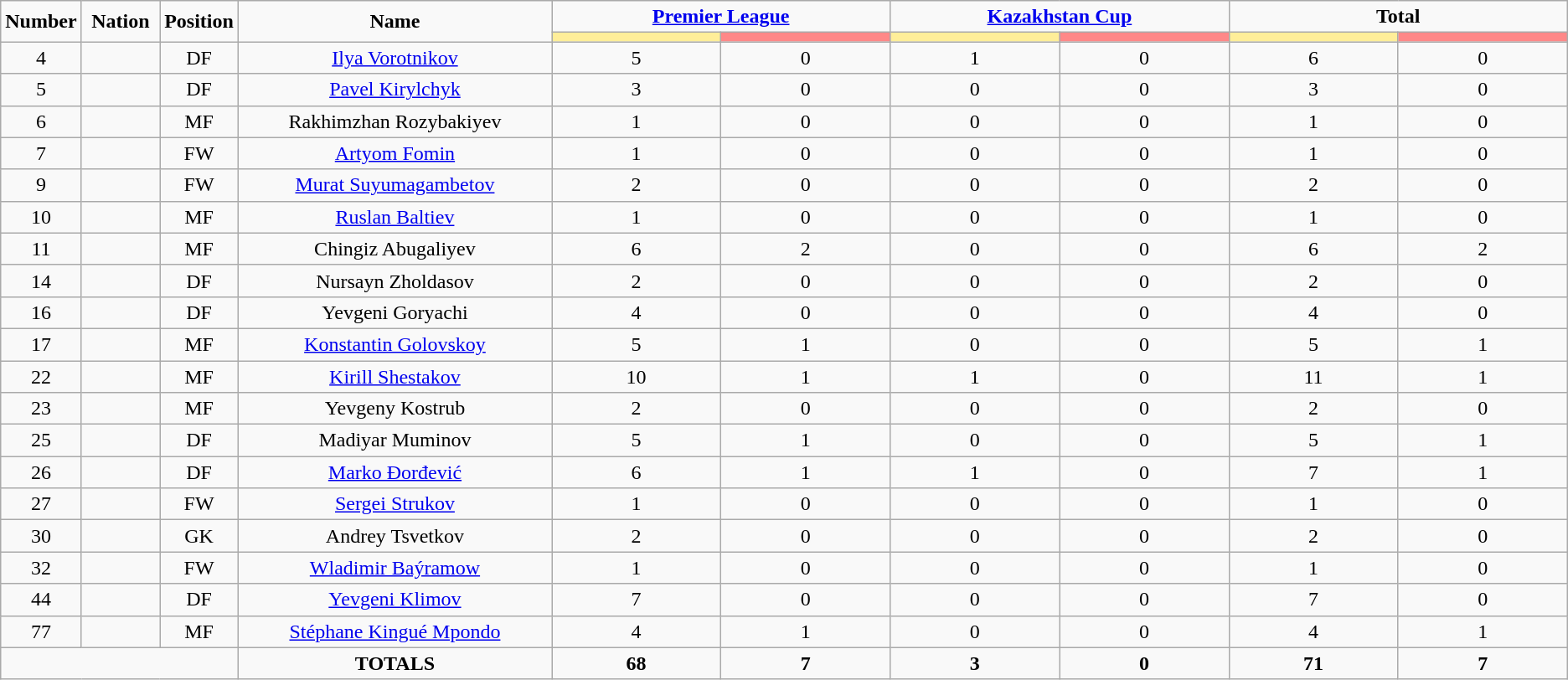<table class="wikitable" style="text-align:center;">
<tr>
<td rowspan="2"  style="width:5%; text-align:center;"><strong>Number</strong></td>
<td rowspan="2"  style="width:5%; text-align:center;"><strong>Nation</strong></td>
<td rowspan="2"  style="width:5%; text-align:center;"><strong>Position</strong></td>
<td rowspan="2"  style="width:20%; text-align:center;"><strong>Name</strong></td>
<td colspan="2" style="text-align:center;"><strong><a href='#'>Premier League</a></strong></td>
<td colspan="2" style="text-align:center;"><strong><a href='#'>Kazakhstan Cup</a></strong></td>
<td colspan="2" style="text-align:center;"><strong>Total</strong></td>
</tr>
<tr>
<th style="width:60px; background:#fe9;"></th>
<th style="width:60px; background:#ff8888;"></th>
<th style="width:60px; background:#fe9;"></th>
<th style="width:60px; background:#ff8888;"></th>
<th style="width:60px; background:#fe9;"></th>
<th style="width:60px; background:#ff8888;"></th>
</tr>
<tr>
<td>4</td>
<td></td>
<td>DF</td>
<td><a href='#'>Ilya Vorotnikov</a></td>
<td>5</td>
<td>0</td>
<td>1</td>
<td>0</td>
<td>6</td>
<td>0</td>
</tr>
<tr>
<td>5</td>
<td></td>
<td>DF</td>
<td><a href='#'>Pavel Kirylchyk</a></td>
<td>3</td>
<td>0</td>
<td>0</td>
<td>0</td>
<td>3</td>
<td>0</td>
</tr>
<tr>
<td>6</td>
<td></td>
<td>MF</td>
<td>Rakhimzhan Rozybakiyev</td>
<td>1</td>
<td>0</td>
<td>0</td>
<td>0</td>
<td>1</td>
<td>0</td>
</tr>
<tr>
<td>7</td>
<td></td>
<td>FW</td>
<td><a href='#'>Artyom Fomin</a></td>
<td>1</td>
<td>0</td>
<td>0</td>
<td>0</td>
<td>1</td>
<td>0</td>
</tr>
<tr>
<td>9</td>
<td></td>
<td>FW</td>
<td><a href='#'>Murat Suyumagambetov</a></td>
<td>2</td>
<td>0</td>
<td>0</td>
<td>0</td>
<td>2</td>
<td>0</td>
</tr>
<tr>
<td>10</td>
<td></td>
<td>MF</td>
<td><a href='#'>Ruslan Baltiev</a></td>
<td>1</td>
<td>0</td>
<td>0</td>
<td>0</td>
<td>1</td>
<td>0</td>
</tr>
<tr>
<td>11</td>
<td></td>
<td>MF</td>
<td>Chingiz Abugaliyev</td>
<td>6</td>
<td>2</td>
<td>0</td>
<td>0</td>
<td>6</td>
<td>2</td>
</tr>
<tr>
<td>14</td>
<td></td>
<td>DF</td>
<td>Nursayn Zholdasov</td>
<td>2</td>
<td>0</td>
<td>0</td>
<td>0</td>
<td>2</td>
<td>0</td>
</tr>
<tr>
<td>16</td>
<td></td>
<td>DF</td>
<td>Yevgeni Goryachi</td>
<td>4</td>
<td>0</td>
<td>0</td>
<td>0</td>
<td>4</td>
<td>0</td>
</tr>
<tr>
<td>17</td>
<td></td>
<td>MF</td>
<td><a href='#'>Konstantin Golovskoy</a></td>
<td>5</td>
<td>1</td>
<td>0</td>
<td>0</td>
<td>5</td>
<td>1</td>
</tr>
<tr>
<td>22</td>
<td></td>
<td>MF</td>
<td><a href='#'>Kirill Shestakov</a></td>
<td>10</td>
<td>1</td>
<td>1</td>
<td>0</td>
<td>11</td>
<td>1</td>
</tr>
<tr>
<td>23</td>
<td></td>
<td>MF</td>
<td>Yevgeny Kostrub</td>
<td>2</td>
<td>0</td>
<td>0</td>
<td>0</td>
<td>2</td>
<td>0</td>
</tr>
<tr>
<td>25</td>
<td></td>
<td>DF</td>
<td>Madiyar Muminov</td>
<td>5</td>
<td>1</td>
<td>0</td>
<td>0</td>
<td>5</td>
<td>1</td>
</tr>
<tr>
<td>26</td>
<td></td>
<td>DF</td>
<td><a href='#'>Marko Đorđević</a></td>
<td>6</td>
<td>1</td>
<td>1</td>
<td>0</td>
<td>7</td>
<td>1</td>
</tr>
<tr>
<td>27</td>
<td></td>
<td>FW</td>
<td><a href='#'>Sergei Strukov</a></td>
<td>1</td>
<td>0</td>
<td>0</td>
<td>0</td>
<td>1</td>
<td>0</td>
</tr>
<tr>
<td>30</td>
<td></td>
<td>GK</td>
<td>Andrey Tsvetkov</td>
<td>2</td>
<td>0</td>
<td>0</td>
<td>0</td>
<td>2</td>
<td>0</td>
</tr>
<tr>
<td>32</td>
<td></td>
<td>FW</td>
<td><a href='#'>Wladimir Baýramow</a></td>
<td>1</td>
<td>0</td>
<td>0</td>
<td>0</td>
<td>1</td>
<td>0</td>
</tr>
<tr>
<td>44</td>
<td></td>
<td>DF</td>
<td><a href='#'>Yevgeni Klimov</a></td>
<td>7</td>
<td>0</td>
<td>0</td>
<td>0</td>
<td>7</td>
<td>0</td>
</tr>
<tr>
<td>77</td>
<td></td>
<td>MF</td>
<td><a href='#'>Stéphane Kingué Mpondo</a></td>
<td>4</td>
<td>1</td>
<td>0</td>
<td>0</td>
<td>4</td>
<td>1</td>
</tr>
<tr>
<td colspan="3"></td>
<td><strong>TOTALS</strong></td>
<td><strong>68</strong></td>
<td><strong>7</strong></td>
<td><strong>3</strong></td>
<td><strong>0</strong></td>
<td><strong>71</strong></td>
<td><strong>7</strong></td>
</tr>
</table>
